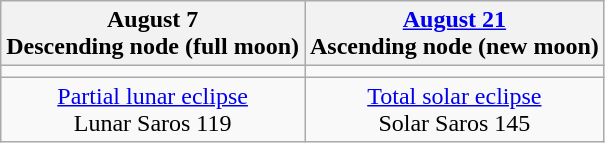<table class="wikitable">
<tr>
<th>August 7<br>Descending node (full moon)<br></th>
<th><a href='#'>August 21</a><br>Ascending node (new moon)<br></th>
</tr>
<tr>
<td></td>
<td></td>
</tr>
<tr align=center>
<td><a href='#'>Partial lunar eclipse</a><br>Lunar Saros 119</td>
<td><a href='#'>Total solar eclipse</a><br>Solar Saros 145</td>
</tr>
</table>
